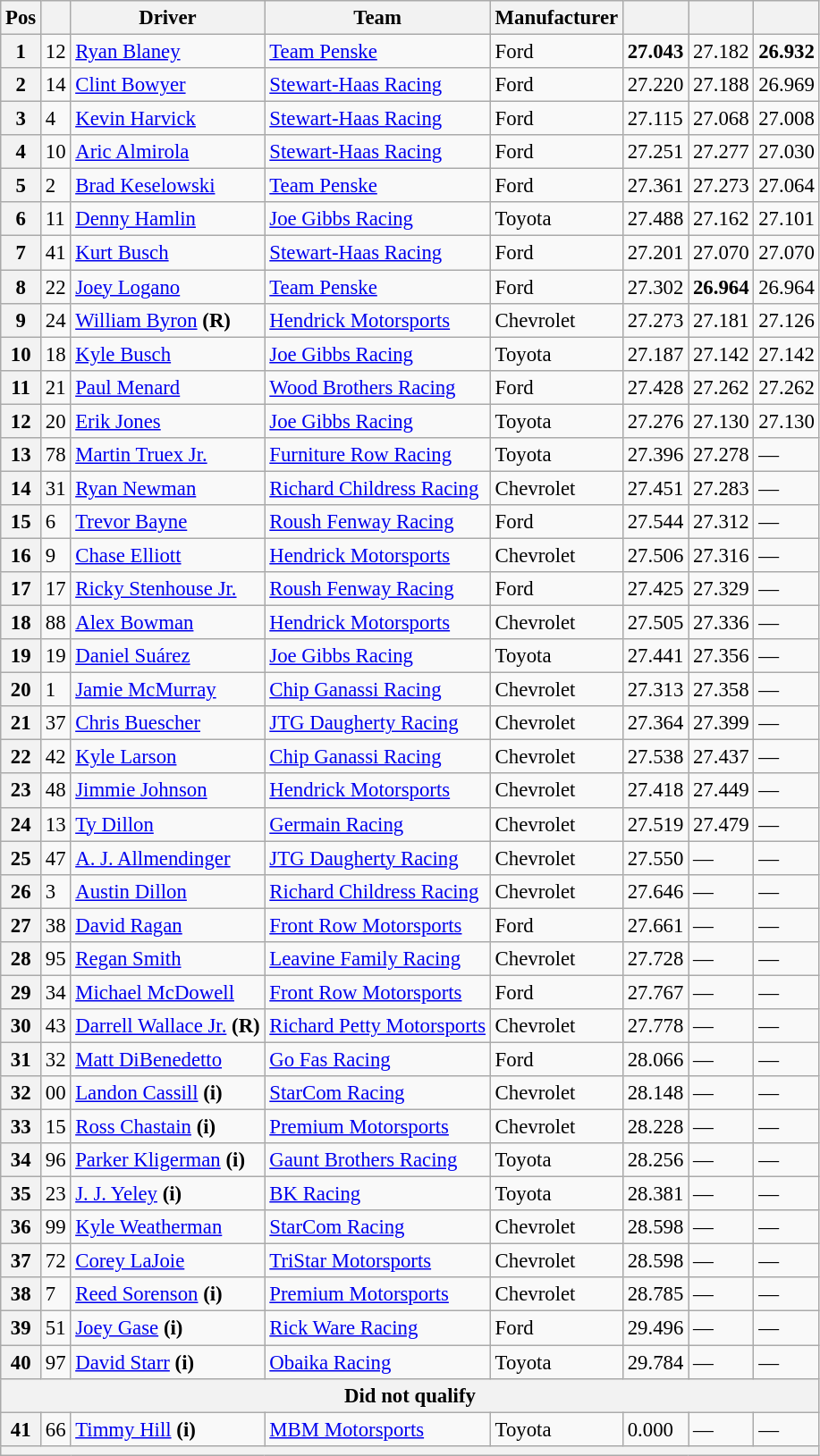<table class="wikitable" style="font-size:95%">
<tr>
<th>Pos</th>
<th></th>
<th>Driver</th>
<th>Team</th>
<th>Manufacturer</th>
<th></th>
<th></th>
<th></th>
</tr>
<tr>
<th>1</th>
<td>12</td>
<td><a href='#'>Ryan Blaney</a></td>
<td><a href='#'>Team Penske</a></td>
<td>Ford</td>
<td><strong>27.043</strong></td>
<td>27.182</td>
<td><strong>26.932</strong></td>
</tr>
<tr>
<th>2</th>
<td>14</td>
<td><a href='#'>Clint Bowyer</a></td>
<td><a href='#'>Stewart-Haas Racing</a></td>
<td>Ford</td>
<td>27.220</td>
<td>27.188</td>
<td>26.969</td>
</tr>
<tr>
<th>3</th>
<td>4</td>
<td><a href='#'>Kevin Harvick</a></td>
<td><a href='#'>Stewart-Haas Racing</a></td>
<td>Ford</td>
<td>27.115</td>
<td>27.068</td>
<td>27.008</td>
</tr>
<tr>
<th>4</th>
<td>10</td>
<td><a href='#'>Aric Almirola</a></td>
<td><a href='#'>Stewart-Haas Racing</a></td>
<td>Ford</td>
<td>27.251</td>
<td>27.277</td>
<td>27.030</td>
</tr>
<tr>
<th>5</th>
<td>2</td>
<td><a href='#'>Brad Keselowski</a></td>
<td><a href='#'>Team Penske</a></td>
<td>Ford</td>
<td>27.361</td>
<td>27.273</td>
<td>27.064</td>
</tr>
<tr>
<th>6</th>
<td>11</td>
<td><a href='#'>Denny Hamlin</a></td>
<td><a href='#'>Joe Gibbs Racing</a></td>
<td>Toyota</td>
<td>27.488</td>
<td>27.162</td>
<td>27.101</td>
</tr>
<tr>
<th>7</th>
<td>41</td>
<td><a href='#'>Kurt Busch</a></td>
<td><a href='#'>Stewart-Haas Racing</a></td>
<td>Ford</td>
<td>27.201</td>
<td>27.070</td>
<td>27.070</td>
</tr>
<tr>
<th>8</th>
<td>22</td>
<td><a href='#'>Joey Logano</a></td>
<td><a href='#'>Team Penske</a></td>
<td>Ford</td>
<td>27.302</td>
<td><strong>26.964</strong></td>
<td>26.964</td>
</tr>
<tr>
<th>9</th>
<td>24</td>
<td><a href='#'>William Byron</a> <strong>(R)</strong></td>
<td><a href='#'>Hendrick Motorsports</a></td>
<td>Chevrolet</td>
<td>27.273</td>
<td>27.181</td>
<td>27.126</td>
</tr>
<tr>
<th>10</th>
<td>18</td>
<td><a href='#'>Kyle Busch</a></td>
<td><a href='#'>Joe Gibbs Racing</a></td>
<td>Toyota</td>
<td>27.187</td>
<td>27.142</td>
<td>27.142</td>
</tr>
<tr>
<th>11</th>
<td>21</td>
<td><a href='#'>Paul Menard</a></td>
<td><a href='#'>Wood Brothers Racing</a></td>
<td>Ford</td>
<td>27.428</td>
<td>27.262</td>
<td>27.262</td>
</tr>
<tr>
<th>12</th>
<td>20</td>
<td><a href='#'>Erik Jones</a></td>
<td><a href='#'>Joe Gibbs Racing</a></td>
<td>Toyota</td>
<td>27.276</td>
<td>27.130</td>
<td>27.130</td>
</tr>
<tr>
<th>13</th>
<td>78</td>
<td><a href='#'>Martin Truex Jr.</a></td>
<td><a href='#'>Furniture Row Racing</a></td>
<td>Toyota</td>
<td>27.396</td>
<td>27.278</td>
<td>—</td>
</tr>
<tr>
<th>14</th>
<td>31</td>
<td><a href='#'>Ryan Newman</a></td>
<td><a href='#'>Richard Childress Racing</a></td>
<td>Chevrolet</td>
<td>27.451</td>
<td>27.283</td>
<td>—</td>
</tr>
<tr>
<th>15</th>
<td>6</td>
<td><a href='#'>Trevor Bayne</a></td>
<td><a href='#'>Roush Fenway Racing</a></td>
<td>Ford</td>
<td>27.544</td>
<td>27.312</td>
<td>—</td>
</tr>
<tr>
<th>16</th>
<td>9</td>
<td><a href='#'>Chase Elliott</a></td>
<td><a href='#'>Hendrick Motorsports</a></td>
<td>Chevrolet</td>
<td>27.506</td>
<td>27.316</td>
<td>—</td>
</tr>
<tr>
<th>17</th>
<td>17</td>
<td><a href='#'>Ricky Stenhouse Jr.</a></td>
<td><a href='#'>Roush Fenway Racing</a></td>
<td>Ford</td>
<td>27.425</td>
<td>27.329</td>
<td>—</td>
</tr>
<tr>
<th>18</th>
<td>88</td>
<td><a href='#'>Alex Bowman</a></td>
<td><a href='#'>Hendrick Motorsports</a></td>
<td>Chevrolet</td>
<td>27.505</td>
<td>27.336</td>
<td>—</td>
</tr>
<tr>
<th>19</th>
<td>19</td>
<td><a href='#'>Daniel Suárez</a></td>
<td><a href='#'>Joe Gibbs Racing</a></td>
<td>Toyota</td>
<td>27.441</td>
<td>27.356</td>
<td>—</td>
</tr>
<tr>
<th>20</th>
<td>1</td>
<td><a href='#'>Jamie McMurray</a></td>
<td><a href='#'>Chip Ganassi Racing</a></td>
<td>Chevrolet</td>
<td>27.313</td>
<td>27.358</td>
<td>—</td>
</tr>
<tr>
<th>21</th>
<td>37</td>
<td><a href='#'>Chris Buescher</a></td>
<td><a href='#'>JTG Daugherty Racing</a></td>
<td>Chevrolet</td>
<td>27.364</td>
<td>27.399</td>
<td>—</td>
</tr>
<tr>
<th>22</th>
<td>42</td>
<td><a href='#'>Kyle Larson</a></td>
<td><a href='#'>Chip Ganassi Racing</a></td>
<td>Chevrolet</td>
<td>27.538</td>
<td>27.437</td>
<td>—</td>
</tr>
<tr>
<th>23</th>
<td>48</td>
<td><a href='#'>Jimmie Johnson</a></td>
<td><a href='#'>Hendrick Motorsports</a></td>
<td>Chevrolet</td>
<td>27.418</td>
<td>27.449</td>
<td>—</td>
</tr>
<tr>
<th>24</th>
<td>13</td>
<td><a href='#'>Ty Dillon</a></td>
<td><a href='#'>Germain Racing</a></td>
<td>Chevrolet</td>
<td>27.519</td>
<td>27.479</td>
<td>—</td>
</tr>
<tr>
<th>25</th>
<td>47</td>
<td><a href='#'>A. J. Allmendinger</a></td>
<td><a href='#'>JTG Daugherty Racing</a></td>
<td>Chevrolet</td>
<td>27.550</td>
<td>—</td>
<td>—</td>
</tr>
<tr>
<th>26</th>
<td>3</td>
<td><a href='#'>Austin Dillon</a></td>
<td><a href='#'>Richard Childress Racing</a></td>
<td>Chevrolet</td>
<td>27.646</td>
<td>—</td>
<td>—</td>
</tr>
<tr>
<th>27</th>
<td>38</td>
<td><a href='#'>David Ragan</a></td>
<td><a href='#'>Front Row Motorsports</a></td>
<td>Ford</td>
<td>27.661</td>
<td>—</td>
<td>—</td>
</tr>
<tr>
<th>28</th>
<td>95</td>
<td><a href='#'>Regan Smith</a></td>
<td><a href='#'>Leavine Family Racing</a></td>
<td>Chevrolet</td>
<td>27.728</td>
<td>—</td>
<td>—</td>
</tr>
<tr>
<th>29</th>
<td>34</td>
<td><a href='#'>Michael McDowell</a></td>
<td><a href='#'>Front Row Motorsports</a></td>
<td>Ford</td>
<td>27.767</td>
<td>—</td>
<td>—</td>
</tr>
<tr>
<th>30</th>
<td>43</td>
<td><a href='#'>Darrell Wallace Jr.</a> <strong>(R)</strong></td>
<td><a href='#'>Richard Petty Motorsports</a></td>
<td>Chevrolet</td>
<td>27.778</td>
<td>—</td>
<td>—</td>
</tr>
<tr>
<th>31</th>
<td>32</td>
<td><a href='#'>Matt DiBenedetto</a></td>
<td><a href='#'>Go Fas Racing</a></td>
<td>Ford</td>
<td>28.066</td>
<td>—</td>
<td>—</td>
</tr>
<tr>
<th>32</th>
<td>00</td>
<td><a href='#'>Landon Cassill</a> <strong>(i)</strong></td>
<td><a href='#'>StarCom Racing</a></td>
<td>Chevrolet</td>
<td>28.148</td>
<td>—</td>
<td>—</td>
</tr>
<tr>
<th>33</th>
<td>15</td>
<td><a href='#'>Ross Chastain</a> <strong>(i)</strong></td>
<td><a href='#'>Premium Motorsports</a></td>
<td>Chevrolet</td>
<td>28.228</td>
<td>—</td>
<td>—</td>
</tr>
<tr>
<th>34</th>
<td>96</td>
<td><a href='#'>Parker Kligerman</a> <strong>(i)</strong></td>
<td><a href='#'>Gaunt Brothers Racing</a></td>
<td>Toyota</td>
<td>28.256</td>
<td>—</td>
<td>—</td>
</tr>
<tr>
<th>35</th>
<td>23</td>
<td><a href='#'>J. J. Yeley</a> <strong>(i)</strong></td>
<td><a href='#'>BK Racing</a></td>
<td>Toyota</td>
<td>28.381</td>
<td>—</td>
<td>—</td>
</tr>
<tr>
<th>36</th>
<td>99</td>
<td><a href='#'>Kyle Weatherman</a></td>
<td><a href='#'>StarCom Racing</a></td>
<td>Chevrolet</td>
<td>28.598</td>
<td>—</td>
<td>—</td>
</tr>
<tr>
<th>37</th>
<td>72</td>
<td><a href='#'>Corey LaJoie</a></td>
<td><a href='#'>TriStar Motorsports</a></td>
<td>Chevrolet</td>
<td>28.598</td>
<td>—</td>
<td>—</td>
</tr>
<tr>
<th>38</th>
<td>7</td>
<td><a href='#'>Reed Sorenson</a> <strong>(i)</strong></td>
<td><a href='#'>Premium Motorsports</a></td>
<td>Chevrolet</td>
<td>28.785</td>
<td>—</td>
<td>—</td>
</tr>
<tr>
<th>39</th>
<td>51</td>
<td><a href='#'>Joey Gase</a> <strong>(i)</strong></td>
<td><a href='#'>Rick Ware Racing</a></td>
<td>Ford</td>
<td>29.496</td>
<td>—</td>
<td>—</td>
</tr>
<tr>
<th>40</th>
<td>97</td>
<td><a href='#'>David Starr</a> <strong>(i)</strong></td>
<td><a href='#'>Obaika Racing</a></td>
<td>Toyota</td>
<td>29.784</td>
<td>—</td>
<td>—</td>
</tr>
<tr>
<th colspan="8">Did not qualify</th>
</tr>
<tr>
<th>41</th>
<td>66</td>
<td><a href='#'>Timmy Hill</a> <strong>(i)</strong></td>
<td><a href='#'>MBM Motorsports</a></td>
<td>Toyota</td>
<td>0.000</td>
<td>—</td>
<td>—</td>
</tr>
<tr>
<th colspan="8"></th>
</tr>
</table>
